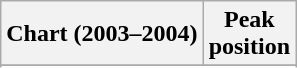<table class="wikitable sortable plainrowheaders" style="text-align:center">
<tr>
<th>Chart (2003–2004)</th>
<th>Peak<br>position</th>
</tr>
<tr>
</tr>
<tr>
</tr>
<tr>
</tr>
<tr>
</tr>
<tr>
</tr>
<tr>
</tr>
<tr>
</tr>
<tr>
</tr>
<tr>
</tr>
</table>
